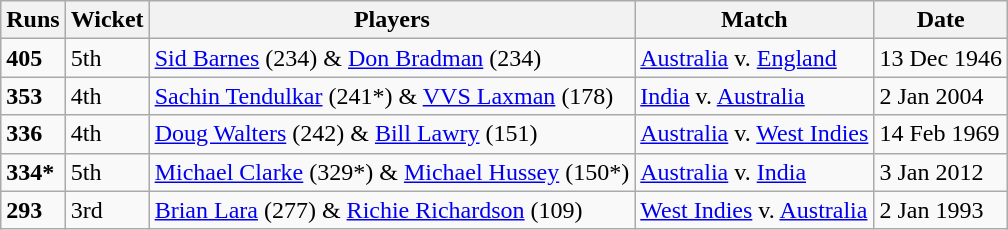<table class="wikitable">
<tr>
<th>Runs</th>
<th>Wicket</th>
<th>Players</th>
<th>Match</th>
<th>Date</th>
</tr>
<tr>
<td><strong>405</strong></td>
<td>5th</td>
<td><a href='#'>Sid Barnes</a> (234) & <a href='#'>Don Bradman</a> (234)</td>
<td> <a href='#'>Australia</a> v.  <a href='#'>England</a></td>
<td>13 Dec 1946</td>
</tr>
<tr>
<td><strong>353</strong></td>
<td>4th</td>
<td><a href='#'>Sachin Tendulkar</a> (241*) & <a href='#'>VVS Laxman</a> (178)</td>
<td> <a href='#'>India</a> v.  <a href='#'>Australia</a></td>
<td>2 Jan 2004</td>
</tr>
<tr>
<td><strong>336</strong></td>
<td>4th</td>
<td><a href='#'>Doug Walters</a> (242) & <a href='#'>Bill Lawry</a> (151)</td>
<td> <a href='#'>Australia</a> v.  <a href='#'>West Indies</a></td>
<td>14 Feb 1969</td>
</tr>
<tr>
<td><strong>334*</strong></td>
<td>5th</td>
<td><a href='#'>Michael Clarke</a> (329*) & <a href='#'>Michael Hussey</a> (150*)</td>
<td> <a href='#'>Australia</a> v.  <a href='#'>India</a></td>
<td>3 Jan 2012</td>
</tr>
<tr>
<td><strong>293</strong></td>
<td>3rd</td>
<td><a href='#'>Brian Lara</a> (277) & <a href='#'>Richie Richardson</a> (109)</td>
<td> <a href='#'>West Indies</a> v.  <a href='#'>Australia</a></td>
<td>2 Jan 1993</td>
</tr>
</table>
